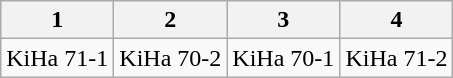<table class="wikitable">
<tr>
<th>1</th>
<th>2</th>
<th>3</th>
<th>4</th>
</tr>
<tr>
<td>KiHa 71-1</td>
<td>KiHa 70-2</td>
<td>KiHa 70-1</td>
<td>KiHa 71-2</td>
</tr>
</table>
